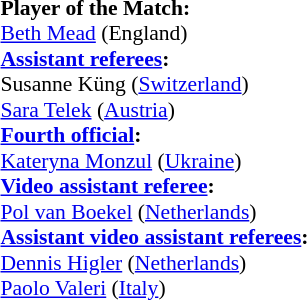<table style="width:100%; font-size:90%;">
<tr>
<td><br><strong>Player of the Match:</strong>
<br><a href='#'>Beth Mead</a> (England)<br><strong><a href='#'>Assistant referees</a>:</strong>
<br>Susanne Küng (<a href='#'>Switzerland</a>)
<br><a href='#'>Sara Telek</a> (<a href='#'>Austria</a>)
<br><strong><a href='#'>Fourth official</a>:</strong>
<br><a href='#'>Kateryna Monzul</a> (<a href='#'>Ukraine</a>)
<br><strong><a href='#'>Video assistant referee</a>:</strong>
<br><a href='#'>Pol van Boekel</a> (<a href='#'>Netherlands</a>)
<br><strong><a href='#'>Assistant video assistant referees</a>:</strong>
<br><a href='#'>Dennis Higler</a> (<a href='#'>Netherlands</a>)
<br><a href='#'>Paolo Valeri</a> (<a href='#'>Italy</a>)</td>
</tr>
</table>
